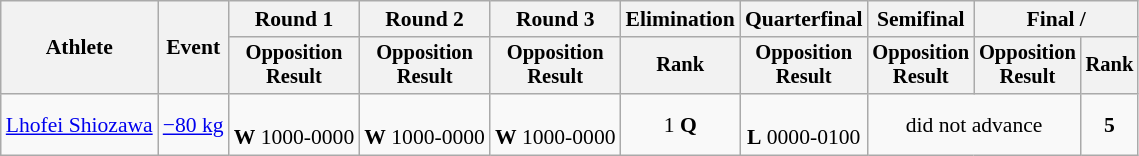<table class="wikitable" style="font-size:90%">
<tr>
<th rowspan="2">Athlete</th>
<th rowspan="2">Event</th>
<th>Round 1</th>
<th>Round 2</th>
<th>Round 3</th>
<th>Elimination</th>
<th>Quarterfinal</th>
<th>Semifinal</th>
<th colspan=2>Final / </th>
</tr>
<tr style="font-size:95%">
<th>Opposition<br>Result</th>
<th>Opposition<br>Result</th>
<th>Opposition<br>Result</th>
<th>Rank</th>
<th>Opposition<br>Result</th>
<th>Opposition<br>Result</th>
<th>Opposition<br>Result</th>
<th>Rank</th>
</tr>
<tr align=center>
<td align=left><a href='#'>Lhofei Shiozawa</a></td>
<td align=left><a href='#'>−80 kg</a></td>
<td><br><strong>W</strong> 1000-0000</td>
<td><br><strong>W</strong> 1000-0000</td>
<td><br><strong>W</strong> 1000-0000</td>
<td>1 <strong>Q</strong></td>
<td><br><strong>L</strong> 0000-0100</td>
<td colspan=2>did not advance</td>
<td><strong>5</strong></td>
</tr>
</table>
